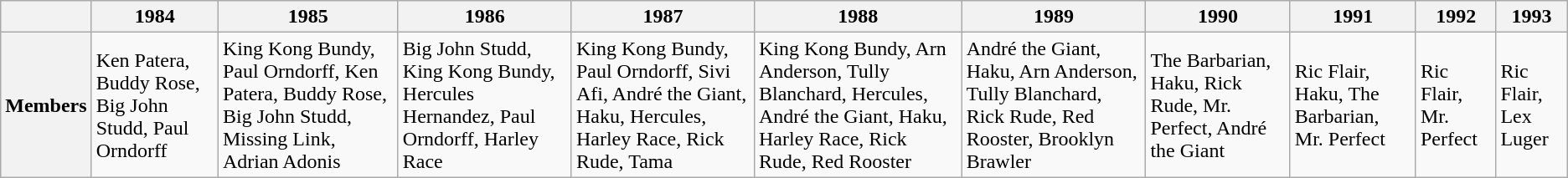<table class="wikitable">
<tr>
<th></th>
<th>1984</th>
<th>1985</th>
<th>1986</th>
<th>1987</th>
<th>1988</th>
<th>1989</th>
<th>1990</th>
<th>1991</th>
<th>1992</th>
<th>1993</th>
</tr>
<tr>
<th>Members</th>
<td>Ken Patera, Buddy Rose, Big John Studd, Paul Orndorff</td>
<td>King Kong Bundy, Paul Orndorff, Ken Patera, Buddy Rose, Big John Studd, Missing Link, Adrian Adonis</td>
<td>Big John Studd, King Kong Bundy, Hercules Hernandez, Paul Orndorff, Harley Race</td>
<td>King Kong Bundy, Paul Orndorff, Sivi Afi, André the Giant, Haku, Hercules, Harley Race, Rick Rude, Tama</td>
<td>King Kong Bundy, Arn Anderson, Tully Blanchard, Hercules, André the Giant, Haku, Harley Race, Rick Rude, Red Rooster</td>
<td>André the Giant, Haku, Arn Anderson, Tully Blanchard, Rick Rude, Red Rooster, Brooklyn Brawler</td>
<td>The Barbarian, Haku, Rick Rude, Mr. Perfect, André the Giant</td>
<td>Ric Flair, Haku, The Barbarian, Mr. Perfect</td>
<td>Ric Flair, Mr. Perfect</td>
<td>Ric Flair, Lex Luger</td>
</tr>
</table>
